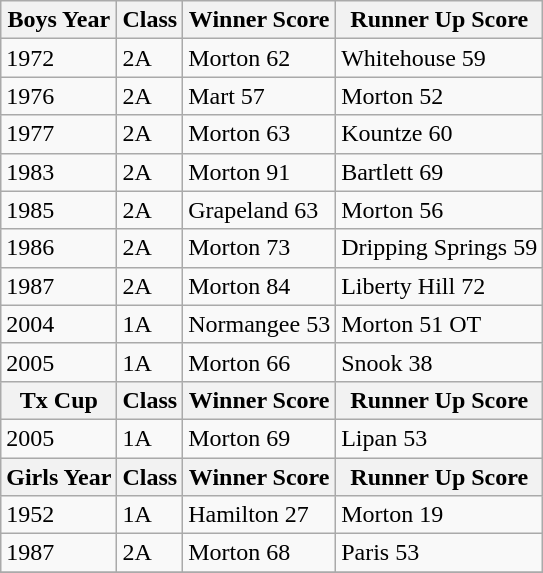<table class="wikitable">
<tr>
<th>Boys Year</th>
<th>Class</th>
<th>Winner Score</th>
<th>Runner Up Score</th>
</tr>
<tr>
<td>1972</td>
<td>2A</td>
<td>Morton 62</td>
<td>Whitehouse 59</td>
</tr>
<tr>
<td>1976</td>
<td>2A</td>
<td>Mart 57</td>
<td>Morton 52</td>
</tr>
<tr>
<td>1977</td>
<td>2A</td>
<td>Morton 63</td>
<td>Kountze 60</td>
</tr>
<tr>
<td>1983</td>
<td>2A</td>
<td>Morton 91</td>
<td>Bartlett 69</td>
</tr>
<tr>
<td>1985</td>
<td>2A</td>
<td>Grapeland 63</td>
<td>Morton 56</td>
</tr>
<tr>
<td>1986</td>
<td>2A</td>
<td>Morton 73</td>
<td>Dripping Springs 59</td>
</tr>
<tr>
<td>1987</td>
<td>2A</td>
<td>Morton 84</td>
<td>Liberty Hill 72</td>
</tr>
<tr>
<td>2004</td>
<td>1A</td>
<td>Normangee 53</td>
<td>Morton 51 OT</td>
</tr>
<tr>
<td>2005</td>
<td>1A</td>
<td>Morton 66</td>
<td>Snook 38</td>
</tr>
<tr>
<th>Tx Cup</th>
<th>Class</th>
<th>Winner Score</th>
<th>Runner Up Score</th>
</tr>
<tr>
<td>2005</td>
<td>1A</td>
<td>Morton 69</td>
<td>Lipan 53</td>
</tr>
<tr>
<th>Girls Year</th>
<th>Class</th>
<th>Winner Score</th>
<th>Runner Up Score</th>
</tr>
<tr>
<td>1952</td>
<td>1A</td>
<td>Hamilton 27</td>
<td>Morton 19</td>
</tr>
<tr>
<td>1987</td>
<td>2A</td>
<td>Morton 68</td>
<td>Paris 53</td>
</tr>
<tr>
</tr>
</table>
